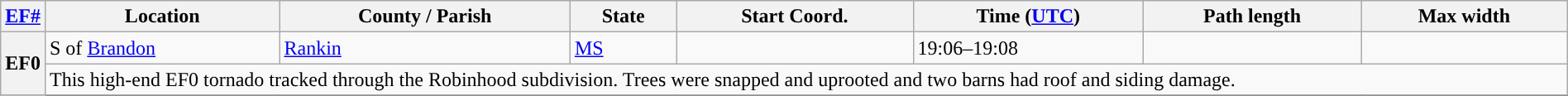<table class="wikitable sortable" style="width:100%;">
<tr>
<th scope="col" width="2%" align="center"><a href='#'>EF#</a></th>
<th scope="col" align="center" class="unsortable">Location</th>
<th scope="col" align="center" class="unsortable">County / Parish</th>
<th scope="col" align="center">State</th>
<th scope="col" align="center">Start Coord.</th>
<th scope="col" align="center">Time (<a href='#'>UTC</a>)</th>
<th scope="col" align="center">Path length</th>
<th scope="col" align="center">Max width</th>
</tr>
<tr>
<th scope="row" rowspan="2" style="background-color:#">EF0</th>
<td>S of <a href='#'>Brandon</a></td>
<td><a href='#'>Rankin</a></td>
<td><a href='#'>MS</a></td>
<td></td>
<td>19:06–19:08</td>
<td></td>
<td></td>
</tr>
<tr class="expand-child">
<td colspan="8" style=" border-bottom: 1px solid black;">This high-end EF0 tornado tracked through the Robinhood subdivision. Trees were snapped and uprooted and two barns had roof and siding damage.</td>
</tr>
<tr>
</tr>
</table>
